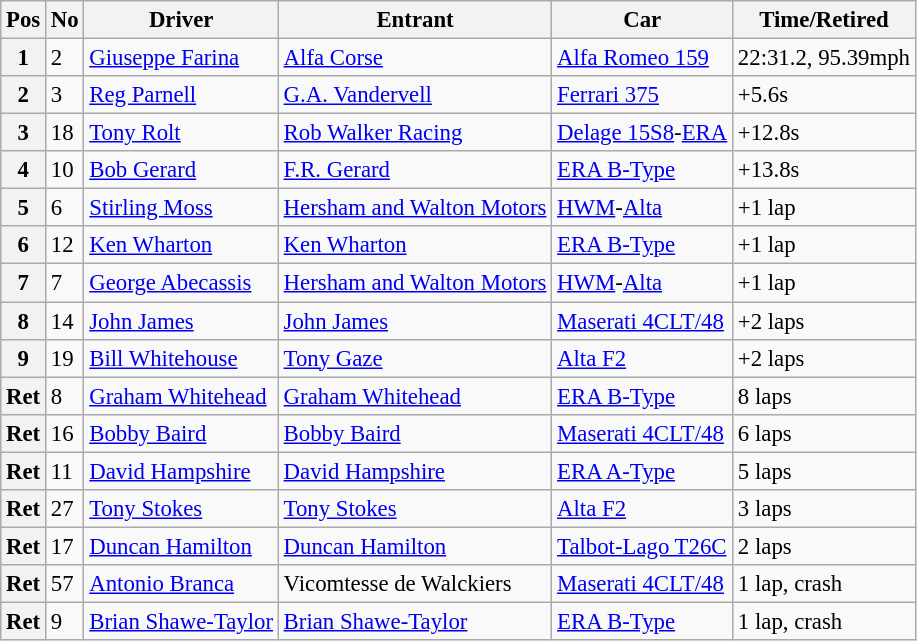<table class="wikitable" style="font-size: 95%;">
<tr>
<th>Pos</th>
<th>No</th>
<th>Driver</th>
<th>Entrant</th>
<th>Car</th>
<th>Time/Retired</th>
</tr>
<tr>
<th>1</th>
<td>2</td>
<td> <a href='#'>Giuseppe Farina</a></td>
<td><a href='#'>Alfa Corse</a></td>
<td><a href='#'>Alfa Romeo 159</a></td>
<td>22:31.2, 95.39mph</td>
</tr>
<tr>
<th>2</th>
<td>3</td>
<td> <a href='#'>Reg Parnell</a></td>
<td><a href='#'>G.A. Vandervell</a></td>
<td><a href='#'>Ferrari 375</a></td>
<td>+5.6s</td>
</tr>
<tr>
<th>3</th>
<td>18</td>
<td> <a href='#'>Tony Rolt</a></td>
<td><a href='#'>Rob Walker Racing</a></td>
<td><a href='#'>Delage 15S8</a>-<a href='#'>ERA</a></td>
<td>+12.8s</td>
</tr>
<tr>
<th>4</th>
<td>10</td>
<td> <a href='#'>Bob Gerard</a></td>
<td><a href='#'>F.R. Gerard</a></td>
<td><a href='#'>ERA B-Type</a></td>
<td>+13.8s</td>
</tr>
<tr>
<th>5</th>
<td>6</td>
<td> <a href='#'>Stirling Moss</a></td>
<td><a href='#'>Hersham and Walton Motors</a></td>
<td><a href='#'>HWM</a>-<a href='#'>Alta</a></td>
<td>+1 lap</td>
</tr>
<tr>
<th>6</th>
<td>12</td>
<td> <a href='#'>Ken Wharton</a></td>
<td><a href='#'>Ken Wharton</a></td>
<td><a href='#'>ERA B-Type</a></td>
<td>+1 lap</td>
</tr>
<tr>
<th>7</th>
<td>7</td>
<td> <a href='#'>George Abecassis</a></td>
<td><a href='#'>Hersham and Walton Motors</a></td>
<td><a href='#'>HWM</a>-<a href='#'>Alta</a></td>
<td>+1 lap</td>
</tr>
<tr>
<th>8</th>
<td>14</td>
<td> <a href='#'>John James</a></td>
<td><a href='#'>John James</a></td>
<td><a href='#'>Maserati 4CLT/48</a></td>
<td>+2 laps</td>
</tr>
<tr>
<th>9</th>
<td>19</td>
<td> <a href='#'>Bill Whitehouse</a></td>
<td><a href='#'>Tony Gaze</a></td>
<td><a href='#'>Alta F2</a></td>
<td>+2 laps</td>
</tr>
<tr>
<th>Ret</th>
<td>8</td>
<td> <a href='#'>Graham Whitehead</a></td>
<td><a href='#'>Graham Whitehead</a></td>
<td><a href='#'>ERA B-Type</a></td>
<td>8 laps</td>
</tr>
<tr>
<th>Ret</th>
<td>16</td>
<td> <a href='#'>Bobby Baird</a></td>
<td><a href='#'>Bobby Baird</a></td>
<td><a href='#'>Maserati 4CLT/48</a></td>
<td>6 laps</td>
</tr>
<tr>
<th>Ret</th>
<td>11</td>
<td> <a href='#'>David Hampshire</a></td>
<td><a href='#'>David Hampshire</a></td>
<td><a href='#'>ERA A-Type</a></td>
<td>5 laps</td>
</tr>
<tr>
<th>Ret</th>
<td>27</td>
<td> <a href='#'>Tony Stokes</a></td>
<td><a href='#'>Tony Stokes</a></td>
<td><a href='#'>Alta F2</a></td>
<td>3 laps</td>
</tr>
<tr>
<th>Ret</th>
<td>17</td>
<td> <a href='#'>Duncan Hamilton</a></td>
<td><a href='#'>Duncan Hamilton</a></td>
<td><a href='#'>Talbot-Lago T26C</a></td>
<td>2 laps</td>
</tr>
<tr>
<th>Ret</th>
<td>57</td>
<td> <a href='#'>Antonio Branca</a></td>
<td>Vicomtesse de Walckiers</td>
<td><a href='#'>Maserati 4CLT/48</a></td>
<td>1 lap, crash</td>
</tr>
<tr>
<th>Ret</th>
<td>9</td>
<td> <a href='#'>Brian Shawe-Taylor</a></td>
<td><a href='#'>Brian Shawe-Taylor</a></td>
<td><a href='#'>ERA B-Type</a></td>
<td>1 lap, crash</td>
</tr>
</table>
